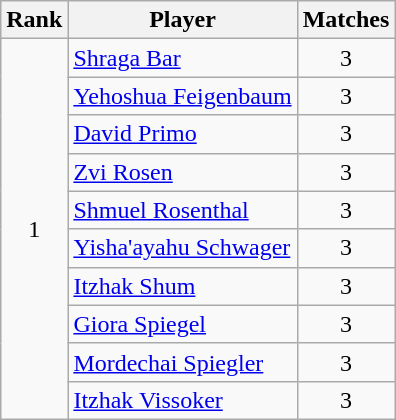<table class="wikitable" style="text-align: left;">
<tr>
<th>Rank</th>
<th>Player</th>
<th>Matches</th>
</tr>
<tr>
<td rowspan=10 align=center>1</td>
<td><a href='#'>Shraga Bar</a></td>
<td align=center>3</td>
</tr>
<tr>
<td><a href='#'>Yehoshua Feigenbaum</a></td>
<td align=center>3</td>
</tr>
<tr>
<td><a href='#'>David Primo</a></td>
<td align=center>3</td>
</tr>
<tr>
<td><a href='#'>Zvi Rosen</a></td>
<td align=center>3</td>
</tr>
<tr>
<td><a href='#'>Shmuel Rosenthal</a></td>
<td align=center>3</td>
</tr>
<tr>
<td><a href='#'>Yisha'ayahu Schwager</a></td>
<td align=center>3</td>
</tr>
<tr>
<td><a href='#'>Itzhak Shum</a></td>
<td align=center>3</td>
</tr>
<tr>
<td><a href='#'>Giora Spiegel</a></td>
<td align=center>3</td>
</tr>
<tr>
<td><a href='#'>Mordechai Spiegler</a></td>
<td align=center>3</td>
</tr>
<tr>
<td><a href='#'>Itzhak Vissoker</a></td>
<td align=center>3</td>
</tr>
</table>
